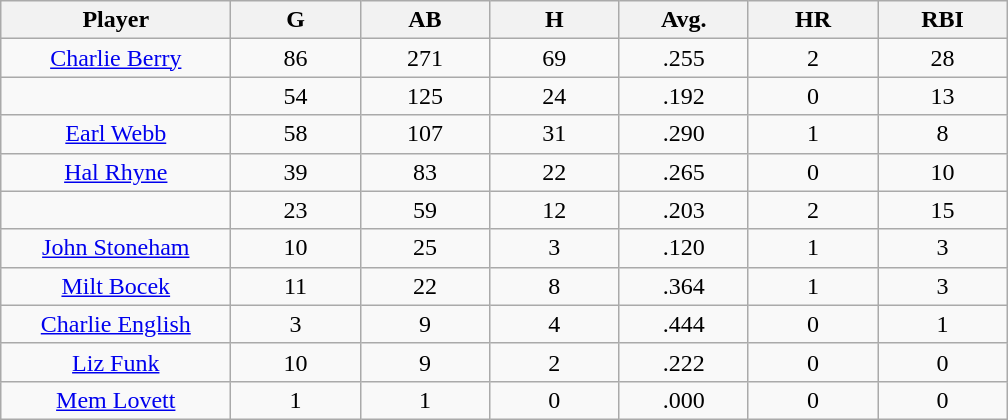<table class="wikitable sortable">
<tr>
<th bgcolor="#DDDDFF" width="16%">Player</th>
<th bgcolor="#DDDDFF" width="9%">G</th>
<th bgcolor="#DDDDFF" width="9%">AB</th>
<th bgcolor="#DDDDFF" width="9%">H</th>
<th bgcolor="#DDDDFF" width="9%">Avg.</th>
<th bgcolor="#DDDDFF" width="9%">HR</th>
<th bgcolor="#DDDDFF" width="9%">RBI</th>
</tr>
<tr align="center">
<td><a href='#'>Charlie Berry</a></td>
<td>86</td>
<td>271</td>
<td>69</td>
<td>.255</td>
<td>2</td>
<td>28</td>
</tr>
<tr align="center">
<td></td>
<td>54</td>
<td>125</td>
<td>24</td>
<td>.192</td>
<td>0</td>
<td>13</td>
</tr>
<tr align="center">
<td><a href='#'>Earl Webb</a></td>
<td>58</td>
<td>107</td>
<td>31</td>
<td>.290</td>
<td>1</td>
<td>8</td>
</tr>
<tr align="center">
<td><a href='#'>Hal Rhyne</a></td>
<td>39</td>
<td>83</td>
<td>22</td>
<td>.265</td>
<td>0</td>
<td>10</td>
</tr>
<tr align="center">
<td></td>
<td>23</td>
<td>59</td>
<td>12</td>
<td>.203</td>
<td>2</td>
<td>15</td>
</tr>
<tr align="center">
<td><a href='#'>John Stoneham</a></td>
<td>10</td>
<td>25</td>
<td>3</td>
<td>.120</td>
<td>1</td>
<td>3</td>
</tr>
<tr align="center">
<td><a href='#'>Milt Bocek</a></td>
<td>11</td>
<td>22</td>
<td>8</td>
<td>.364</td>
<td>1</td>
<td>3</td>
</tr>
<tr align="center">
<td><a href='#'>Charlie English</a></td>
<td>3</td>
<td>9</td>
<td>4</td>
<td>.444</td>
<td>0</td>
<td>1</td>
</tr>
<tr align="center">
<td><a href='#'>Liz Funk</a></td>
<td>10</td>
<td>9</td>
<td>2</td>
<td>.222</td>
<td>0</td>
<td>0</td>
</tr>
<tr align="center">
<td><a href='#'>Mem Lovett</a></td>
<td>1</td>
<td>1</td>
<td>0</td>
<td>.000</td>
<td>0</td>
<td>0</td>
</tr>
</table>
